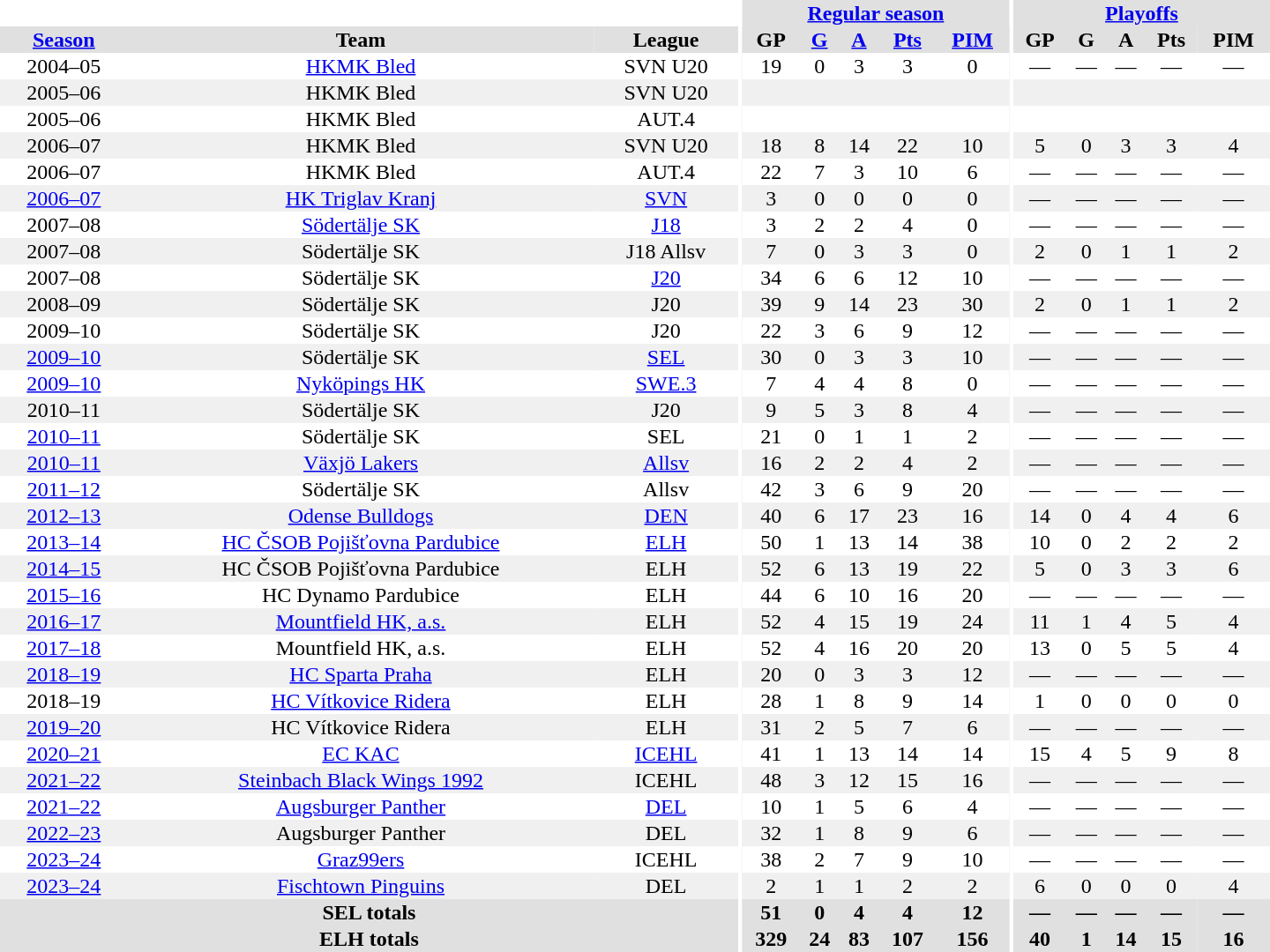<table border="0" cellpadding="1" cellspacing="0" style="text-align:center; width:60em">
<tr bgcolor="#e0e0e0">
<th colspan="3" bgcolor="#ffffff"></th>
<th rowspan="99" bgcolor="#ffffff"></th>
<th colspan="5"><a href='#'>Regular season</a></th>
<th rowspan="99" bgcolor="#ffffff"></th>
<th colspan="5"><a href='#'>Playoffs</a></th>
</tr>
<tr bgcolor="#e0e0e0">
<th><a href='#'>Season</a></th>
<th>Team</th>
<th>League</th>
<th>GP</th>
<th><a href='#'>G</a></th>
<th><a href='#'>A</a></th>
<th><a href='#'>Pts</a></th>
<th><a href='#'>PIM</a></th>
<th>GP</th>
<th>G</th>
<th>A</th>
<th>Pts</th>
<th>PIM</th>
</tr>
<tr>
<td>2004–05</td>
<td><a href='#'>HKMK Bled</a></td>
<td>SVN U20</td>
<td>19</td>
<td>0</td>
<td>3</td>
<td>3</td>
<td>0</td>
<td>—</td>
<td>—</td>
<td>—</td>
<td>—</td>
<td>—</td>
</tr>
<tr bgcolor="#f0f0f0">
<td>2005–06</td>
<td>HKMK Bled</td>
<td>SVN U20</td>
<td></td>
<td></td>
<td></td>
<td></td>
<td></td>
<td></td>
<td></td>
<td></td>
<td></td>
<td></td>
</tr>
<tr>
<td>2005–06</td>
<td>HKMK Bled</td>
<td>AUT.4</td>
<td></td>
<td></td>
<td></td>
<td></td>
<td></td>
<td></td>
<td></td>
<td></td>
<td></td>
<td></td>
</tr>
<tr bgcolor="#f0f0f0">
<td>2006–07</td>
<td>HKMK Bled</td>
<td>SVN U20</td>
<td>18</td>
<td>8</td>
<td>14</td>
<td>22</td>
<td>10</td>
<td>5</td>
<td>0</td>
<td>3</td>
<td>3</td>
<td>4</td>
</tr>
<tr>
<td>2006–07</td>
<td>HKMK Bled</td>
<td>AUT.4</td>
<td>22</td>
<td>7</td>
<td>3</td>
<td>10</td>
<td>6</td>
<td>—</td>
<td>—</td>
<td>—</td>
<td>—</td>
<td>—</td>
</tr>
<tr bgcolor="#f0f0f0">
<td><a href='#'>2006–07</a></td>
<td><a href='#'>HK Triglav Kranj</a></td>
<td><a href='#'>SVN</a></td>
<td>3</td>
<td>0</td>
<td>0</td>
<td>0</td>
<td>0</td>
<td>—</td>
<td>—</td>
<td>—</td>
<td>—</td>
<td>—</td>
</tr>
<tr>
<td>2007–08</td>
<td><a href='#'>Södertälje SK</a></td>
<td><a href='#'>J18</a></td>
<td>3</td>
<td>2</td>
<td>2</td>
<td>4</td>
<td>0</td>
<td>—</td>
<td>—</td>
<td>—</td>
<td>—</td>
<td>—</td>
</tr>
<tr bgcolor="#f0f0f0">
<td>2007–08</td>
<td>Södertälje SK</td>
<td>J18 Allsv</td>
<td>7</td>
<td>0</td>
<td>3</td>
<td>3</td>
<td>0</td>
<td>2</td>
<td>0</td>
<td>1</td>
<td>1</td>
<td>2</td>
</tr>
<tr>
<td>2007–08</td>
<td>Södertälje SK</td>
<td><a href='#'>J20</a></td>
<td>34</td>
<td>6</td>
<td>6</td>
<td>12</td>
<td>10</td>
<td>—</td>
<td>—</td>
<td>—</td>
<td>—</td>
<td>—</td>
</tr>
<tr bgcolor="#f0f0f0">
<td>2008–09</td>
<td>Södertälje SK</td>
<td>J20</td>
<td>39</td>
<td>9</td>
<td>14</td>
<td>23</td>
<td>30</td>
<td>2</td>
<td>0</td>
<td>1</td>
<td>1</td>
<td>2</td>
</tr>
<tr>
<td>2009–10</td>
<td>Södertälje SK</td>
<td>J20</td>
<td>22</td>
<td>3</td>
<td>6</td>
<td>9</td>
<td>12</td>
<td>—</td>
<td>—</td>
<td>—</td>
<td>—</td>
<td>—</td>
</tr>
<tr bgcolor="#f0f0f0">
<td><a href='#'>2009–10</a></td>
<td>Södertälje SK</td>
<td><a href='#'>SEL</a></td>
<td>30</td>
<td>0</td>
<td>3</td>
<td>3</td>
<td>10</td>
<td>—</td>
<td>—</td>
<td>—</td>
<td>—</td>
<td>—</td>
</tr>
<tr>
<td><a href='#'>2009–10</a></td>
<td><a href='#'>Nyköpings HK</a></td>
<td><a href='#'>SWE.3</a></td>
<td>7</td>
<td>4</td>
<td>4</td>
<td>8</td>
<td>0</td>
<td>—</td>
<td>—</td>
<td>—</td>
<td>—</td>
<td>—</td>
</tr>
<tr bgcolor="#f0f0f0">
<td>2010–11</td>
<td>Södertälje SK</td>
<td>J20</td>
<td>9</td>
<td>5</td>
<td>3</td>
<td>8</td>
<td>4</td>
<td>—</td>
<td>—</td>
<td>—</td>
<td>—</td>
<td>—</td>
</tr>
<tr>
<td><a href='#'>2010–11</a></td>
<td>Södertälje SK</td>
<td>SEL</td>
<td>21</td>
<td>0</td>
<td>1</td>
<td>1</td>
<td>2</td>
<td>—</td>
<td>—</td>
<td>—</td>
<td>—</td>
<td>—</td>
</tr>
<tr bgcolor="#f0f0f0">
<td><a href='#'>2010–11</a></td>
<td><a href='#'>Växjö Lakers</a></td>
<td><a href='#'>Allsv</a></td>
<td>16</td>
<td>2</td>
<td>2</td>
<td>4</td>
<td>2</td>
<td>—</td>
<td>—</td>
<td>—</td>
<td>—</td>
<td>—</td>
</tr>
<tr>
<td><a href='#'>2011–12</a></td>
<td>Södertälje SK</td>
<td>Allsv</td>
<td>42</td>
<td>3</td>
<td>6</td>
<td>9</td>
<td>20</td>
<td>—</td>
<td>—</td>
<td>—</td>
<td>—</td>
<td>—</td>
</tr>
<tr bgcolor="#f0f0f0">
<td><a href='#'>2012–13</a></td>
<td><a href='#'>Odense Bulldogs</a></td>
<td><a href='#'>DEN</a></td>
<td>40</td>
<td>6</td>
<td>17</td>
<td>23</td>
<td>16</td>
<td>14</td>
<td>0</td>
<td>4</td>
<td>4</td>
<td>6</td>
</tr>
<tr>
<td><a href='#'>2013–14</a></td>
<td><a href='#'>HC ČSOB Pojišťovna Pardubice</a></td>
<td><a href='#'>ELH</a></td>
<td>50</td>
<td>1</td>
<td>13</td>
<td>14</td>
<td>38</td>
<td>10</td>
<td>0</td>
<td>2</td>
<td>2</td>
<td>2</td>
</tr>
<tr bgcolor="#f0f0f0">
<td><a href='#'>2014–15</a></td>
<td>HC ČSOB Pojišťovna Pardubice</td>
<td>ELH</td>
<td>52</td>
<td>6</td>
<td>13</td>
<td>19</td>
<td>22</td>
<td>5</td>
<td>0</td>
<td>3</td>
<td>3</td>
<td>6</td>
</tr>
<tr>
<td><a href='#'>2015–16</a></td>
<td>HC Dynamo Pardubice</td>
<td>ELH</td>
<td>44</td>
<td>6</td>
<td>10</td>
<td>16</td>
<td>20</td>
<td>—</td>
<td>—</td>
<td>—</td>
<td>—</td>
<td>—</td>
</tr>
<tr bgcolor="#f0f0f0">
<td><a href='#'>2016–17</a></td>
<td><a href='#'>Mountfield HK, a.s.</a></td>
<td>ELH</td>
<td>52</td>
<td>4</td>
<td>15</td>
<td>19</td>
<td>24</td>
<td>11</td>
<td>1</td>
<td>4</td>
<td>5</td>
<td>4</td>
</tr>
<tr>
<td><a href='#'>2017–18</a></td>
<td>Mountfield HK, a.s.</td>
<td>ELH</td>
<td>52</td>
<td>4</td>
<td>16</td>
<td>20</td>
<td>20</td>
<td>13</td>
<td>0</td>
<td>5</td>
<td>5</td>
<td>4</td>
</tr>
<tr bgcolor="#f0f0f0">
<td><a href='#'>2018–19</a></td>
<td><a href='#'>HC Sparta Praha</a></td>
<td>ELH</td>
<td>20</td>
<td>0</td>
<td>3</td>
<td>3</td>
<td>12</td>
<td>—</td>
<td>—</td>
<td>—</td>
<td>—</td>
<td>—</td>
</tr>
<tr>
<td>2018–19</td>
<td><a href='#'>HC Vítkovice Ridera</a></td>
<td>ELH</td>
<td>28</td>
<td>1</td>
<td>8</td>
<td>9</td>
<td>14</td>
<td>1</td>
<td>0</td>
<td>0</td>
<td>0</td>
<td>0</td>
</tr>
<tr bgcolor="#f0f0f0">
<td><a href='#'>2019–20</a></td>
<td>HC Vítkovice Ridera</td>
<td>ELH</td>
<td>31</td>
<td>2</td>
<td>5</td>
<td>7</td>
<td>6</td>
<td>—</td>
<td>—</td>
<td>—</td>
<td>—</td>
<td>—</td>
</tr>
<tr>
<td><a href='#'>2020–21</a></td>
<td><a href='#'>EC KAC</a></td>
<td><a href='#'>ICEHL</a></td>
<td>41</td>
<td>1</td>
<td>13</td>
<td>14</td>
<td>14</td>
<td>15</td>
<td>4</td>
<td>5</td>
<td>9</td>
<td>8</td>
</tr>
<tr bgcolor="#f0f0f0">
<td><a href='#'>2021–22</a></td>
<td><a href='#'>Steinbach Black Wings 1992</a></td>
<td>ICEHL</td>
<td>48</td>
<td>3</td>
<td>12</td>
<td>15</td>
<td>16</td>
<td>—</td>
<td>—</td>
<td>—</td>
<td>—</td>
<td>—</td>
</tr>
<tr>
<td><a href='#'>2021–22</a></td>
<td><a href='#'>Augsburger Panther</a></td>
<td><a href='#'>DEL</a></td>
<td>10</td>
<td>1</td>
<td>5</td>
<td>6</td>
<td>4</td>
<td>—</td>
<td>—</td>
<td>—</td>
<td>—</td>
<td>—</td>
</tr>
<tr bgcolor="#f0f0f0">
<td><a href='#'>2022–23</a></td>
<td>Augsburger Panther</td>
<td>DEL</td>
<td>32</td>
<td>1</td>
<td>8</td>
<td>9</td>
<td>6</td>
<td>—</td>
<td>—</td>
<td>—</td>
<td>—</td>
<td>—</td>
</tr>
<tr>
<td><a href='#'>2023–24</a></td>
<td><a href='#'>Graz99ers</a></td>
<td>ICEHL</td>
<td>38</td>
<td>2</td>
<td>7</td>
<td>9</td>
<td>10</td>
<td>—</td>
<td>—</td>
<td>—</td>
<td>—</td>
<td>—</td>
</tr>
<tr bgcolor="#f0f0f0">
<td><a href='#'>2023–24</a></td>
<td><a href='#'>Fischtown Pinguins</a></td>
<td>DEL</td>
<td>2</td>
<td>1</td>
<td>1</td>
<td>2</td>
<td>2</td>
<td>6</td>
<td>0</td>
<td>0</td>
<td>0</td>
<td>4</td>
</tr>
<tr bgcolor="#e0e0e0">
<th colspan="3">SEL totals</th>
<th>51</th>
<th>0</th>
<th>4</th>
<th>4</th>
<th>12</th>
<th>—</th>
<th>—</th>
<th>—</th>
<th>—</th>
<th>—</th>
</tr>
<tr bgcolor="#e0e0e0">
<th colspan="3">ELH totals</th>
<th>329</th>
<th>24</th>
<th>83</th>
<th>107</th>
<th>156</th>
<th>40</th>
<th>1</th>
<th>14</th>
<th>15</th>
<th>16</th>
</tr>
</table>
